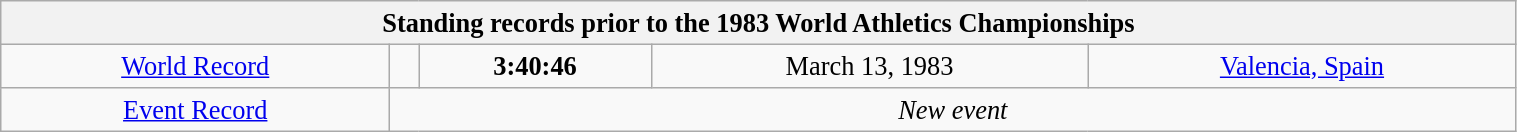<table class="wikitable" style=" text-align:center; font-size:110%;" width="80%">
<tr>
<th colspan="5">Standing records prior to the 1983 World Athletics Championships</th>
</tr>
<tr>
<td><a href='#'>World Record</a></td>
<td></td>
<td><strong>3:40:46</strong></td>
<td>March 13, 1983</td>
<td> <a href='#'>Valencia, Spain</a></td>
</tr>
<tr>
<td><a href='#'>Event Record</a></td>
<td colspan="4"><em>New event</em></td>
</tr>
</table>
